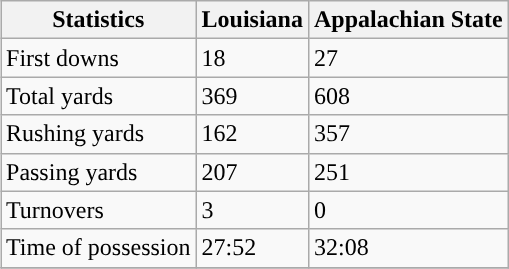<table class="wikitable" style="float: right;">
<tr>
<th>Statistics</th>
<th>Louisiana</th>
<th>Appalachian State</th>
</tr>
<tr>
<td>First downs</td>
<td>18</td>
<td>27</td>
</tr>
<tr>
<td>Total yards</td>
<td>369</td>
<td>608</td>
</tr>
<tr>
<td>Rushing yards</td>
<td>162</td>
<td>357</td>
</tr>
<tr>
<td>Passing yards</td>
<td>207</td>
<td>251</td>
</tr>
<tr>
<td>Turnovers</td>
<td>3</td>
<td>0</td>
</tr>
<tr>
<td>Time of possession</td>
<td>27:52</td>
<td>32:08</td>
</tr>
<tr>
</tr>
</table>
